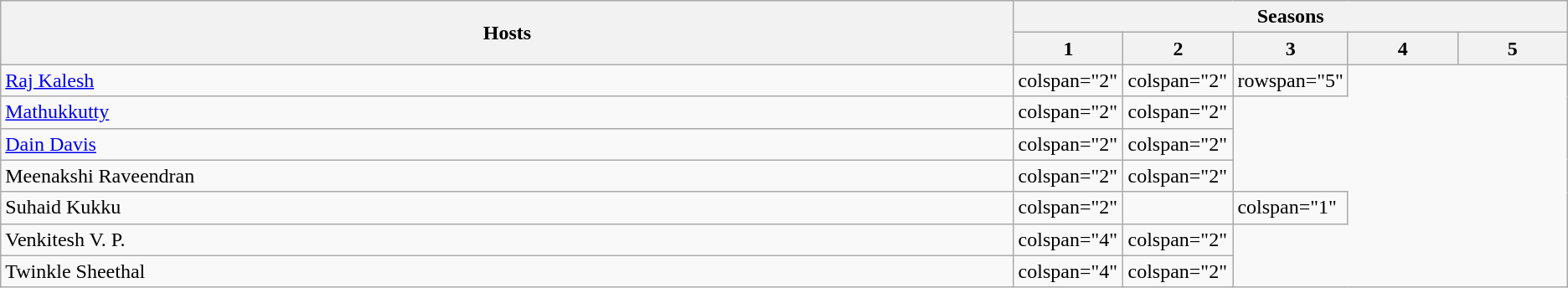<table class="wikitable plainrowheaders">
<tr>
<th scope="col" rowspan="2">Hosts</th>
<th scope="col" colspan="5">Seasons</th>
</tr>
<tr>
<th scope="col" style="width:7%;">1</th>
<th scope="col" style="width:7%;">2</th>
<th scope="col" style="width:7%;">3</th>
<th scope="col" style="width:7%;">4</th>
<th scope="col" style="width:7%;">5</th>
</tr>
<tr>
<td><a href='#'>Raj Kalesh</a></td>
<td>colspan="2" </td>
<td>colspan="2" </td>
<td>rowspan="5" </td>
</tr>
<tr>
<td><a href='#'>Mathukkutty</a></td>
<td>colspan="2" </td>
<td>colspan="2" </td>
</tr>
<tr>
<td><a href='#'>Dain Davis</a></td>
<td>colspan="2" </td>
<td>colspan="2" </td>
</tr>
<tr>
<td>Meenakshi Raveendran</td>
<td>colspan="2" </td>
<td>colspan="2" </td>
</tr>
<tr>
<td>Suhaid Kukku</td>
<td>colspan="2" </td>
<td></td>
<td>colspan="1" </td>
</tr>
<tr>
<td>Venkitesh V. P.</td>
<td>colspan="4"  </td>
<td>colspan="2" </td>
</tr>
<tr>
<td>Twinkle Sheethal</td>
<td>colspan="4"  </td>
<td>colspan="2" </td>
</tr>
</table>
